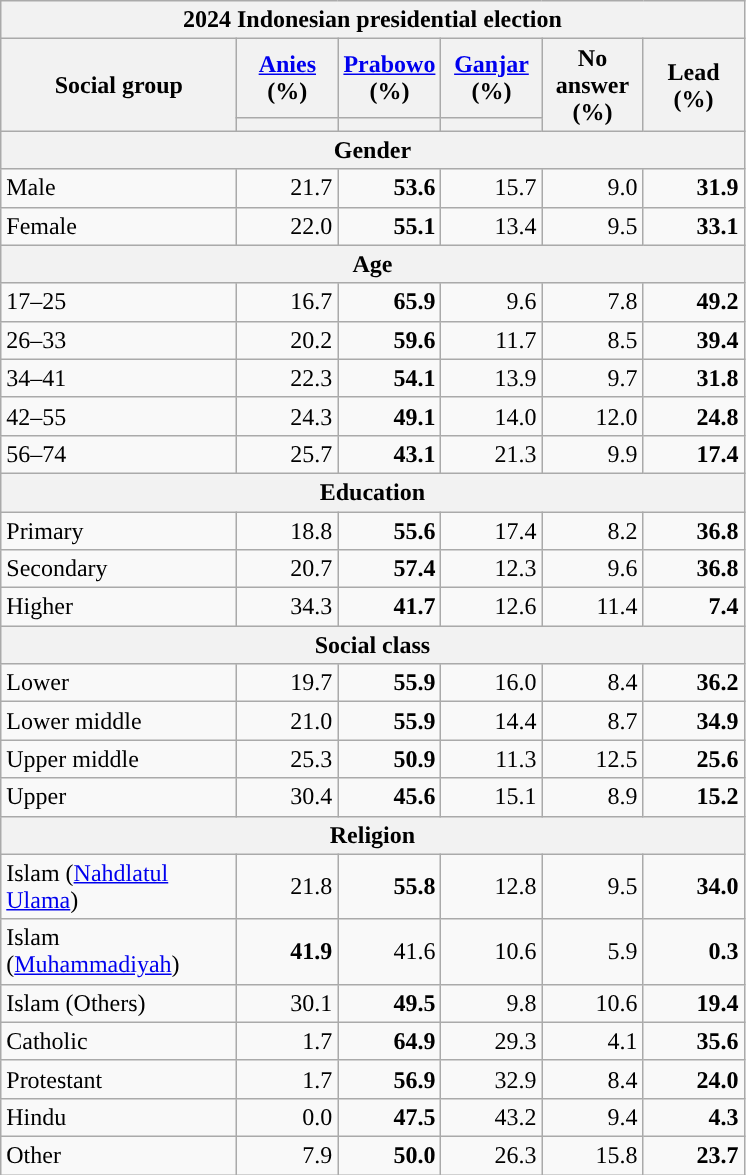<table class=wikitable>
<tr>
<th colspan="6">2024 Indonesian presidential election</th>
</tr>
<tr>
<th style="width:150px;" rowspan="2">Social group</th>
<th style="width:60px;" class="unsortable"><a href='#'>Anies</a><br>(%)</th>
<th style="width:60px;" class="unsortable"><a href='#'>Prabowo</a><br>(%)</th>
<th style="width:60px;" class="unsortable"><a href='#'>Ganjar</a><br>(%)</th>
<th style="width:60px;" rowspan="2" class="unsortable">No answer<br>(%)</th>
<th style="width:60px;" rowspan="2" class="unsortable">Lead<br>(%)</th>
</tr>
<tr>
<th class="unsortable" style="color:inherit;background:"></th>
<th class="unsortable" style="color:inherit;background:"></th>
<th class="unsortable" style="color:inherit;background:"></th>
</tr>
<tr>
<th colspan="6">Gender</th>
</tr>
<tr>
<td>Male</td>
<td style="text-align:right;">21.7</td>
<td style="text-align:right;background:"><strong>53.6</strong></td>
<td style="text-align:right;">15.7</td>
<td style="text-align:right;">9.0</td>
<td style="text-align:right; background:"><strong>31.9</strong></td>
</tr>
<tr>
<td>Female</td>
<td style="text-align:right;">22.0</td>
<td style="text-align:right;background:"><strong>55.1</strong></td>
<td style="text-align:right;">13.4</td>
<td style="text-align:right;">9.5</td>
<td style="text-align:right; background:"><strong>33.1</strong></td>
</tr>
<tr>
<th colspan="6">Age</th>
</tr>
<tr>
<td>17–25</td>
<td style="text-align:right;">16.7</td>
<td style="text-align:right;background:"><strong>65.9</strong></td>
<td style="text-align:right;">9.6</td>
<td style="text-align:right;">7.8</td>
<td style="text-align:right; background: "><strong>49.2</strong></td>
</tr>
<tr>
<td>26–33</td>
<td style="text-align:right;">20.2</td>
<td style="text-align:right;background:"><strong>59.6</strong></td>
<td style="text-align:right;">11.7</td>
<td style="text-align:right;">8.5</td>
<td style="text-align:right; background: "><strong>39.4</strong></td>
</tr>
<tr>
<td>34–41</td>
<td style="text-align:right;">22.3</td>
<td style="text-align:right;background:"><strong>54.1</strong></td>
<td style="text-align:right;">13.9</td>
<td style="text-align:right;">9.7</td>
<td style="text-align:right; background: "><strong>31.8</strong></td>
</tr>
<tr>
<td>42–55</td>
<td style="text-align:right;">24.3</td>
<td style="text-align:right;background:"><strong>49.1</strong></td>
<td style="text-align:right;">14.0</td>
<td style="text-align:right;">12.0</td>
<td style="text-align:right; background:"><strong>24.8</strong></td>
</tr>
<tr>
<td>56–74</td>
<td style="text-align:right;”">25.7</td>
<td style="text-align:right;background:"><strong> 43.1</strong></td>
<td style="text-align:right;">21.3</td>
<td style="text-align:right;">9.9</td>
<td style="text-align:right; background: "><strong>17.4</strong></td>
</tr>
<tr>
<th colspan="6">Education</th>
</tr>
<tr>
<td>Primary</td>
<td style="text-align:right;”">18.8</td>
<td style="text-align:right;background:"><strong>55.6</strong></td>
<td style="text-align:right;">17.4</td>
<td style="text-align:right;">8.2</td>
<td style="text-align:right; background: "><strong>36.8</strong></td>
</tr>
<tr>
<td>Secondary</td>
<td style="text-align:right;”">20.7</td>
<td style="text-align:right;background:"><strong>57.4</strong></td>
<td style="text-align:right;">12.3</td>
<td style="text-align:right;">9.6</td>
<td style="text-align:right; background: "><strong>36.8</strong></td>
</tr>
<tr>
<td>Higher</td>
<td style="text-align:right;”">34.3</td>
<td style="text-align:right;background:"><strong>41.7</strong></td>
<td style="text-align:right;">12.6</td>
<td style="text-align:right;">11.4</td>
<td style="text-align:right; background: "><strong>7.4</strong></td>
</tr>
<tr>
<th colspan="6">Social class</th>
</tr>
<tr>
<td>Lower</td>
<td style="text-align:right;”">19.7</td>
<td style="text-align:right;background:"><strong>55.9</strong></td>
<td style="text-align:right;">16.0</td>
<td style="text-align:right;">8.4</td>
<td style="text-align:right; background: "><strong>36.2</strong></td>
</tr>
<tr>
<td>Lower middle</td>
<td style="text-align:right;”">21.0</td>
<td style="text-align:right;background:"><strong>55.9</strong></td>
<td style="text-align:right;">14.4</td>
<td style="text-align:right;">8.7</td>
<td style="text-align:right; background: "><strong>34.9</strong></td>
</tr>
<tr>
<td>Upper middle</td>
<td style="text-align:right;”">25.3</td>
<td style="text-align:right;background:"><strong>50.9</strong></td>
<td style="text-align:right;">11.3</td>
<td style="text-align:right;">12.5</td>
<td style="text-align:right; background: "><strong>25.6</strong></td>
</tr>
<tr>
<td>Upper</td>
<td style="text-align:right;”">30.4</td>
<td style="text-align:right;background:"><strong>45.6</strong></td>
<td style="text-align:right;">15.1</td>
<td style="text-align:right;">8.9</td>
<td style="text-align:right; background: "><strong>15.2</strong></td>
</tr>
<tr>
<th colspan="6">Religion</th>
</tr>
<tr>
<td>Islam (<a href='#'>Nahdlatul Ulama</a>)</td>
<td style="text-align:right;”">21.8</td>
<td style="text-align:right;background:"><strong>55.8</strong></td>
<td style="text-align:right;">12.8</td>
<td style="text-align:right;">9.5</td>
<td style="text-align:right; background: "><strong>34.0</strong></td>
</tr>
<tr>
<td>Islam (<a href='#'>Muhammadiyah</a>)</td>
<td style="text-align:right;background:"><strong>41.9</strong></td>
<td style="text-align:right;">41.6</td>
<td style="text-align:right;">10.6</td>
<td style="text-align:right;">5.9</td>
<td style="text-align:right; background: "><strong>0.3</strong></td>
</tr>
<tr>
<td>Islam (Others)</td>
<td style="text-align:right;”">30.1</td>
<td style="text-align:right;background:"><strong>49.5</strong></td>
<td style="text-align:right;">9.8</td>
<td style="text-align:right;">10.6</td>
<td style="text-align:right; background: "><strong>19.4</strong></td>
</tr>
<tr>
<td>Catholic</td>
<td style="text-align:right;”">1.7</td>
<td style="text-align:right;background:"><strong>64.9</strong></td>
<td style="text-align:right;">29.3</td>
<td style="text-align:right;">4.1</td>
<td style="text-align:right; background: "><strong>35.6</strong></td>
</tr>
<tr>
<td>Protestant</td>
<td style="text-align:right;”">1.7</td>
<td style="text-align:right;background:"><strong>56.9</strong></td>
<td style="text-align:right;">32.9</td>
<td style="text-align:right;">8.4</td>
<td style="text-align:right; background: "><strong>24.0</strong></td>
</tr>
<tr>
<td>Hindu</td>
<td style="text-align:right;”">0.0</td>
<td style="text-align:right;background:"><strong>47.5</strong></td>
<td style="text-align:right;">43.2</td>
<td style="text-align:right;">9.4</td>
<td style="text-align:right; background: "><strong>4.3</strong></td>
</tr>
<tr>
<td>Other</td>
<td style="text-align:right;”">7.9</td>
<td style="text-align:right;background:"><strong>50.0</strong></td>
<td style="text-align:right;">26.3</td>
<td style="text-align:right;">15.8</td>
<td style="text-align:right; background: "><strong>23.7</strong></td>
</tr>
</table>
